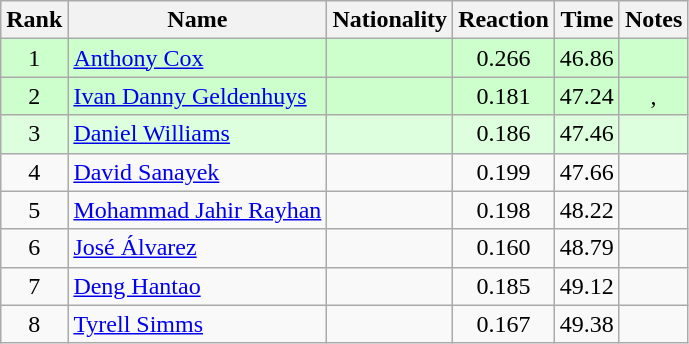<table class="wikitable sortable" style="text-align:center">
<tr>
<th>Rank</th>
<th>Name</th>
<th>Nationality</th>
<th>Reaction</th>
<th>Time</th>
<th>Notes</th>
</tr>
<tr style="background:#cfc;">
<td>1</td>
<td align=left><a href='#'>Anthony Cox</a></td>
<td align=left></td>
<td>0.266</td>
<td>46.86</td>
<td></td>
</tr>
<tr style="background:#cfc;">
<td>2</td>
<td align=left><a href='#'>Ivan Danny Geldenhuys</a></td>
<td align=left></td>
<td>0.181</td>
<td>47.24</td>
<td>, </td>
</tr>
<tr style="background:#dfd;">
<td>3</td>
<td align=left><a href='#'>Daniel Williams</a></td>
<td align=left></td>
<td>0.186</td>
<td>47.46</td>
<td></td>
</tr>
<tr>
<td>4</td>
<td align=left><a href='#'>David Sanayek</a></td>
<td align=left></td>
<td>0.199</td>
<td>47.66</td>
<td></td>
</tr>
<tr>
<td>5</td>
<td align=left><a href='#'>Mohammad Jahir Rayhan</a></td>
<td align=left></td>
<td>0.198</td>
<td>48.22</td>
<td></td>
</tr>
<tr>
<td>6</td>
<td align=left><a href='#'>José Álvarez</a></td>
<td align=left></td>
<td>0.160</td>
<td>48.79</td>
<td></td>
</tr>
<tr>
<td>7</td>
<td align=left><a href='#'>Deng Hantao</a></td>
<td align=left></td>
<td>0.185</td>
<td>49.12</td>
<td></td>
</tr>
<tr>
<td>8</td>
<td align=left><a href='#'>Tyrell Simms</a></td>
<td align=left></td>
<td>0.167</td>
<td>49.38</td>
<td></td>
</tr>
</table>
